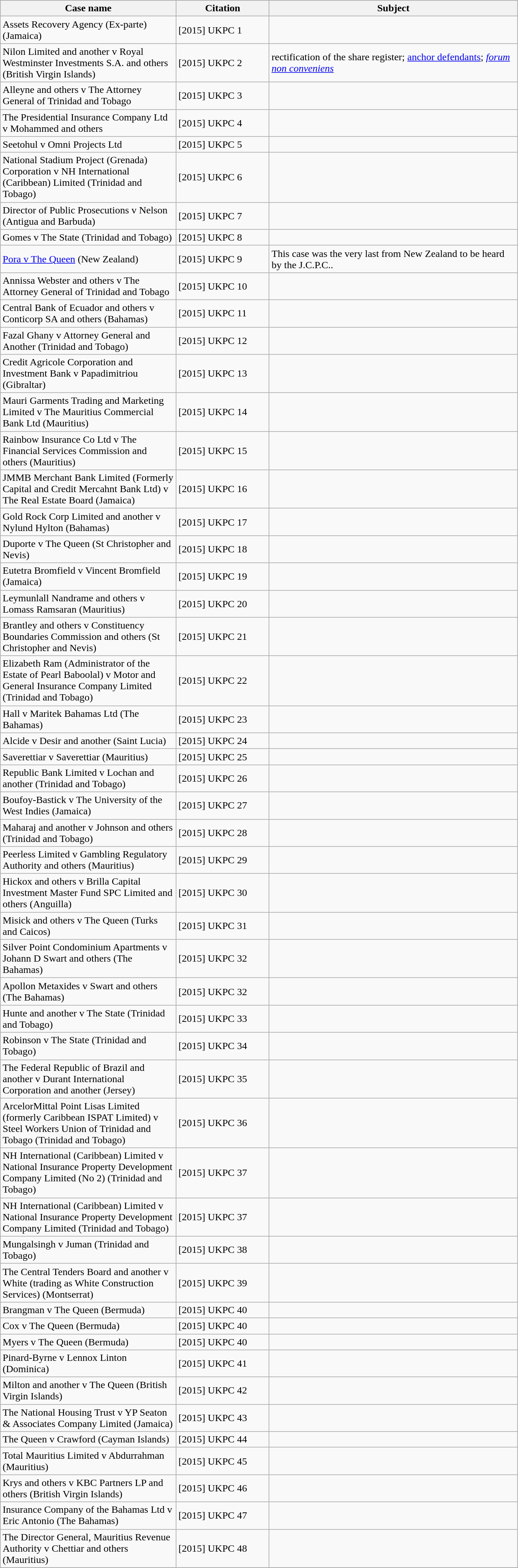<table class="wikitable" width=825>
<tr bgcolor="#CCCCCC">
<th width=34%>Case name</th>
<th width=18%>Citation</th>
<th font=small>Subject</th>
</tr>
<tr>
<td>Assets Recovery Agency (Ex-parte) (Jamaica)</td>
<td>[2015] UKPC 1</td>
<td></td>
</tr>
<tr>
<td>Nilon Limited and another v Royal Westminster Investments S.A. and others (British Virgin Islands)</td>
<td>[2015] UKPC 2</td>
<td>rectification of the share register; <a href='#'>anchor defendants</a>; <em><a href='#'>forum non conveniens</a></em></td>
</tr>
<tr>
<td>Alleyne and others v The Attorney General of Trinidad and Tobago</td>
<td>[2015] UKPC 3</td>
<td></td>
</tr>
<tr>
<td>The Presidential Insurance Company Ltd v Mohammed and others</td>
<td>[2015] UKPC 4</td>
<td></td>
</tr>
<tr>
<td>Seetohul v Omni Projects Ltd</td>
<td>[2015] UKPC 5</td>
<td></td>
</tr>
<tr>
<td>National Stadium Project (Grenada) Corporation v NH International (Caribbean) Limited (Trinidad and Tobago)</td>
<td>[2015] UKPC 6</td>
<td></td>
</tr>
<tr>
<td>Director of Public Prosecutions v Nelson (Antigua and Barbuda)</td>
<td>[2015] UKPC 7</td>
<td></td>
</tr>
<tr>
<td>Gomes v The State (Trinidad and Tobago)</td>
<td>[2015] UKPC 8</td>
<td></td>
</tr>
<tr>
<td><a href='#'>Pora v The Queen</a> (New Zealand)</td>
<td>[2015] UKPC 9</td>
<td>This case was the very last from New Zealand to be heard by the J.C.P.C..</td>
</tr>
<tr>
<td>Annissa Webster and others v The Attorney General of Trinidad and Tobago</td>
<td>[2015] UKPC 10</td>
<td></td>
</tr>
<tr>
<td>Central Bank of Ecuador and others v Conticorp SA and others (Bahamas)</td>
<td>[2015] UKPC 11</td>
<td></td>
</tr>
<tr>
<td>Fazal Ghany v Attorney General and Another (Trinidad and Tobago)</td>
<td>[2015] UKPC 12</td>
<td></td>
</tr>
<tr>
<td>Credit Agricole Corporation and Investment Bank v Papadimitriou (Gibraltar)</td>
<td>[2015] UKPC 13</td>
<td></td>
</tr>
<tr>
<td>Mauri Garments Trading and Marketing Limited v The Mauritius Commercial Bank Ltd (Mauritius)</td>
<td>[2015] UKPC 14</td>
<td></td>
</tr>
<tr>
<td>Rainbow Insurance Co Ltd v The Financial Services Commission and others (Mauritius)</td>
<td>[2015] UKPC 15</td>
<td></td>
</tr>
<tr>
<td>JMMB Merchant Bank Limited (Formerly Capital and Credit Mercahnt Bank Ltd) v The Real Estate Board (Jamaica)</td>
<td>[2015] UKPC 16</td>
<td></td>
</tr>
<tr>
<td>Gold Rock Corp Limited and another v Nylund Hylton (Bahamas)</td>
<td>[2015] UKPC 17</td>
<td></td>
</tr>
<tr>
<td>Duporte v The Queen (St Christopher and Nevis)</td>
<td>[2015] UKPC 18</td>
<td></td>
</tr>
<tr>
<td>Eutetra Bromfield v Vincent Bromfield (Jamaica)</td>
<td>[2015] UKPC 19</td>
<td></td>
</tr>
<tr>
<td>Leymunlall Nandrame and others v Lomass Ramsaran (Mauritius)</td>
<td>[2015] UKPC 20</td>
<td></td>
</tr>
<tr>
<td>Brantley and others v Constituency Boundaries Commission and others (St Christopher and Nevis)</td>
<td>[2015] UKPC 21</td>
<td></td>
</tr>
<tr>
<td>Elizabeth Ram (Administrator of the Estate of Pearl Baboolal) v Motor and General Insurance Company Limited (Trinidad and Tobago)</td>
<td>[2015] UKPC 22</td>
<td></td>
</tr>
<tr>
<td>Hall v Maritek Bahamas Ltd (The Bahamas)</td>
<td>[2015] UKPC 23</td>
<td></td>
</tr>
<tr>
<td>Alcide v Desir and another (Saint Lucia)</td>
<td>[2015] UKPC 24</td>
<td></td>
</tr>
<tr>
<td>Saverettiar v Saverettiar (Mauritius)</td>
<td>[2015] UKPC 25</td>
<td></td>
</tr>
<tr>
<td>Republic Bank Limited v Lochan and another (Trinidad and Tobago)</td>
<td>[2015] UKPC 26</td>
<td></td>
</tr>
<tr>
<td>Boufoy-Bastick v The University of the West Indies (Jamaica)</td>
<td>[2015] UKPC 27</td>
<td></td>
</tr>
<tr>
<td>Maharaj and another v Johnson and others (Trinidad and Tobago)</td>
<td>[2015] UKPC 28</td>
<td></td>
</tr>
<tr>
<td>Peerless Limited v Gambling Regulatory Authority and others (Mauritius)</td>
<td>[2015] UKPC 29</td>
<td></td>
</tr>
<tr>
<td>Hickox and others v Brilla Capital Investment Master Fund SPC Limited and others (Anguilla)</td>
<td>[2015] UKPC 30</td>
<td></td>
</tr>
<tr>
<td>Misick and others v The Queen (Turks and Caicos)</td>
<td>[2015] UKPC 31</td>
<td></td>
</tr>
<tr>
<td>Silver Point Condominium Apartments v Johann D Swart and others (The Bahamas)</td>
<td>[2015] UKPC 32</td>
<td></td>
</tr>
<tr>
<td>Apollon Metaxides v Swart and others (The Bahamas)</td>
<td>[2015] UKPC 32</td>
<td></td>
</tr>
<tr>
<td>Hunte and another v The State (Trinidad and Tobago)</td>
<td>[2015] UKPC 33</td>
<td></td>
</tr>
<tr>
<td>Robinson v The State (Trinidad and Tobago)</td>
<td>[2015] UKPC 34</td>
<td></td>
</tr>
<tr>
<td>The Federal Republic of Brazil and another v Durant International Corporation and another (Jersey)</td>
<td>[2015] UKPC 35</td>
<td></td>
</tr>
<tr>
<td>ArcelorMittal Point Lisas Limited (formerly Caribbean ISPAT Limited) v Steel Workers Union of Trinidad and Tobago (Trinidad and Tobago)</td>
<td>[2015] UKPC 36</td>
<td></td>
</tr>
<tr>
<td>NH International (Caribbean) Limited v National Insurance Property Development Company Limited (No 2) (Trinidad and Tobago)</td>
<td>[2015] UKPC 37</td>
<td></td>
</tr>
<tr>
<td>NH International (Caribbean) Limited v National Insurance Property Development Company Limited (Trinidad and Tobago)</td>
<td>[2015] UKPC 37</td>
<td></td>
</tr>
<tr>
<td>Mungalsingh v Juman (Trinidad and Tobago)</td>
<td>[2015] UKPC 38</td>
<td></td>
</tr>
<tr>
<td>The Central Tenders Board and another v White (trading as White Construction Services) (Montserrat)</td>
<td>[2015] UKPC 39</td>
<td></td>
</tr>
<tr>
<td>Brangman v The Queen (Bermuda)</td>
<td>[2015] UKPC 40</td>
<td></td>
</tr>
<tr>
<td>Cox v The Queen (Bermuda)</td>
<td>[2015] UKPC 40</td>
<td></td>
</tr>
<tr>
<td>Myers v The Queen (Bermuda)</td>
<td>[2015] UKPC 40</td>
<td></td>
</tr>
<tr>
<td>Pinard-Byrne v Lennox Linton (Dominica)</td>
<td>[2015] UKPC 41</td>
<td></td>
</tr>
<tr>
<td>Milton and another v The Queen (British Virgin Islands)</td>
<td>[2015] UKPC 42</td>
<td></td>
</tr>
<tr>
<td>The National Housing Trust v YP Seaton & Associates Company Limited (Jamaica)</td>
<td>[2015] UKPC 43</td>
<td></td>
</tr>
<tr>
<td>The Queen v Crawford (Cayman Islands)</td>
<td>[2015] UKPC 44</td>
<td></td>
</tr>
<tr>
<td>Total Mauritius Limited v Abdurrahman (Mauritius)</td>
<td>[2015] UKPC 45</td>
<td></td>
</tr>
<tr>
<td>Krys and others v KBC Partners LP and others (British Virgin Islands)</td>
<td>[2015] UKPC 46</td>
<td></td>
</tr>
<tr>
<td>Insurance Company of the Bahamas Ltd v Eric Antonio (The Bahamas)</td>
<td>[2015] UKPC 47</td>
<td></td>
</tr>
<tr>
<td>The Director General, Mauritius Revenue Authority v Chettiar and others (Mauritius)</td>
<td>[2015] UKPC 48</td>
<td></td>
</tr>
<tr>
</tr>
</table>
